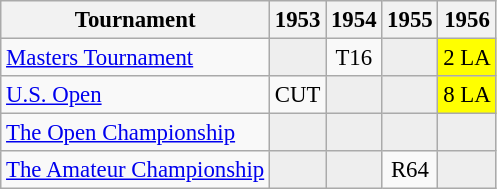<table class="wikitable" style="font-size:95%;text-align:center;">
<tr>
<th>Tournament</th>
<th>1953</th>
<th>1954</th>
<th>1955</th>
<th>1956</th>
</tr>
<tr>
<td align=left><a href='#'>Masters Tournament</a></td>
<td style="background:#eeeeee;"></td>
<td>T16</td>
<td style="background:#eeeeee;"></td>
<td style="background:yellow;">2 <span>LA</span></td>
</tr>
<tr>
<td align=left><a href='#'>U.S. Open</a></td>
<td>CUT</td>
<td style="background:#eeeeee;"></td>
<td style="background:#eeeeee;"></td>
<td style="background:yellow;">8 <span>LA</span></td>
</tr>
<tr>
<td align=left><a href='#'>The Open Championship</a></td>
<td style="background:#eeeeee;"></td>
<td style="background:#eeeeee;"></td>
<td style="background:#eeeeee;"></td>
<td style="background:#eeeeee;"></td>
</tr>
<tr>
<td align=left><a href='#'>The Amateur Championship</a></td>
<td style="background:#eeeeee;"></td>
<td style="background:#eeeeee;"></td>
<td>R64</td>
<td style="background:#eeeeee;"></td>
</tr>
</table>
